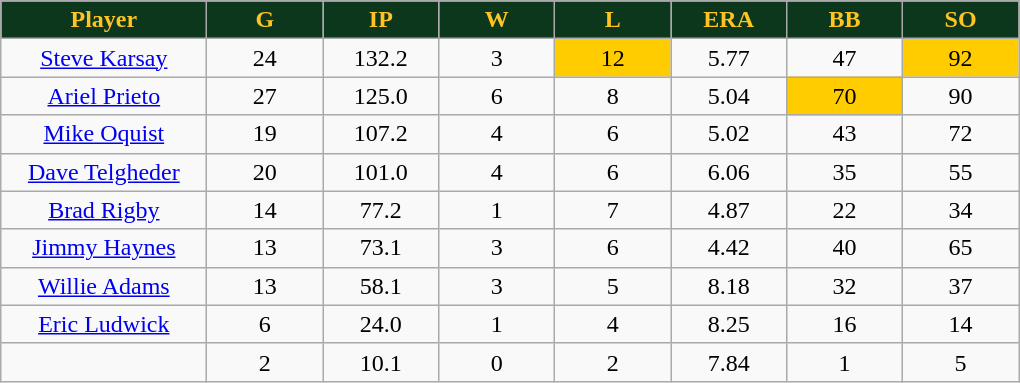<table class="wikitable sortable">
<tr>
<th style="background:#0C371D;color:#ffc322;" width="16%">Player</th>
<th style="background:#0C371D;color:#ffc322;" width="9%">G</th>
<th style="background:#0C371D;color:#ffc322;" width="9%">IP</th>
<th style="background:#0C371D;color:#ffc322;" width="9%">W</th>
<th style="background:#0C371D;color:#ffc322;" width="9%">L</th>
<th style="background:#0C371D;color:#ffc322;" width="9%">ERA</th>
<th style="background:#0C371D;color:#ffc322;" width="9%">BB</th>
<th style="background:#0C371D;color:#ffc322;" width="9%">SO</th>
</tr>
<tr align="center">
<td><a href='#'>Steve Karsay</a></td>
<td>24</td>
<td>132.2</td>
<td>3</td>
<td bgcolor="#FFCC00">12</td>
<td>5.77</td>
<td>47</td>
<td bgcolor="#FFCC00">92</td>
</tr>
<tr align="center">
<td><a href='#'>Ariel Prieto</a></td>
<td>27</td>
<td>125.0</td>
<td>6</td>
<td>8</td>
<td>5.04</td>
<td bgcolor="#FFCC00">70</td>
<td>90</td>
</tr>
<tr align="center">
<td><a href='#'>Mike Oquist</a></td>
<td>19</td>
<td>107.2</td>
<td>4</td>
<td>6</td>
<td>5.02</td>
<td>43</td>
<td>72</td>
</tr>
<tr align=center>
<td><a href='#'>Dave Telgheder</a></td>
<td>20</td>
<td>101.0</td>
<td>4</td>
<td>6</td>
<td>6.06</td>
<td>35</td>
<td>55</td>
</tr>
<tr align=center>
<td><a href='#'>Brad Rigby</a></td>
<td>14</td>
<td>77.2</td>
<td>1</td>
<td>7</td>
<td>4.87</td>
<td>22</td>
<td>34</td>
</tr>
<tr align=center>
<td><a href='#'>Jimmy Haynes</a></td>
<td>13</td>
<td>73.1</td>
<td>3</td>
<td>6</td>
<td>4.42</td>
<td>40</td>
<td>65</td>
</tr>
<tr align=center>
<td><a href='#'>Willie Adams</a></td>
<td>13</td>
<td>58.1</td>
<td>3</td>
<td>5</td>
<td>8.18</td>
<td>32</td>
<td>37</td>
</tr>
<tr align=center>
<td><a href='#'>Eric Ludwick</a></td>
<td>6</td>
<td>24.0</td>
<td>1</td>
<td>4</td>
<td>8.25</td>
<td>16</td>
<td>14</td>
</tr>
<tr align=center>
<td></td>
<td>2</td>
<td>10.1</td>
<td>0</td>
<td>2</td>
<td>7.84</td>
<td>1</td>
<td>5</td>
</tr>
</table>
